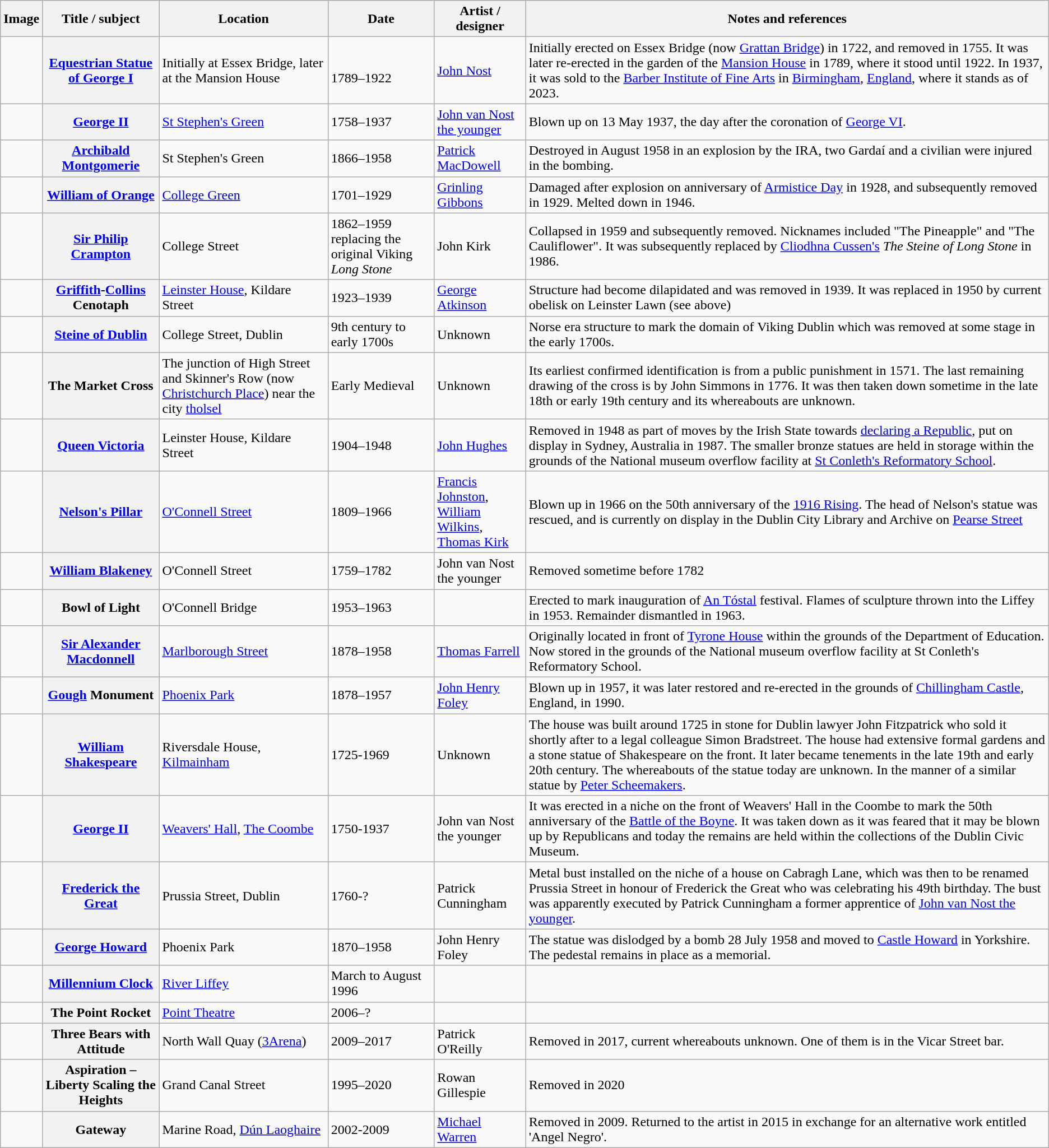<table class="wikitable">
<tr>
<th>Image</th>
<th>Title / subject</th>
<th>Location</th>
<th>Date</th>
<th>Artist / designer</th>
<th>Notes and references</th>
</tr>
<tr>
<td></td>
<th class="fn org"><a href='#'>Equestrian Statue of George I</a></th>
<td>Initially at Essex Bridge, later at the Mansion House</td>
<td><br>1789–1922</td>
<td><a href='#'>John Nost</a></td>
<td>Initially erected on Essex Bridge (now <a href='#'>Grattan Bridge</a>) in 1722, and removed in 1755. It was later re-erected in the garden of the <a href='#'>Mansion House</a> in 1789, where it stood until 1922. In 1937, it was sold to the <a href='#'>Barber Institute of Fine Arts</a> in <a href='#'>Birmingham</a>, <a href='#'>England</a>, where it stands as of 2023.</td>
</tr>
<tr>
<td></td>
<th class="fn org"><a href='#'>George II</a></th>
<td><a href='#'>St Stephen's Green</a></td>
<td>1758–1937</td>
<td><a href='#'>John van Nost the younger</a></td>
<td>Blown up on 13 May 1937, the day after the coronation of <a href='#'>George VI</a>.</td>
</tr>
<tr>
<td></td>
<th><a href='#'>Archibald Montgomerie</a></th>
<td>St Stephen's Green</td>
<td>1866–1958</td>
<td><a href='#'>Patrick MacDowell</a></td>
<td>Destroyed in August 1958 in an explosion by the IRA, two Gardaí and a civilian were injured in the bombing.</td>
</tr>
<tr>
<td></td>
<th class="fn org"><a href='#'>William of Orange</a></th>
<td><a href='#'>College Green</a></td>
<td>1701–1929</td>
<td><a href='#'>Grinling Gibbons</a></td>
<td>Damaged after explosion on anniversary of <a href='#'>Armistice Day</a> in 1928, and subsequently removed in 1929.  Melted down in 1946. </td>
</tr>
<tr>
<td></td>
<th class="fn org"><a href='#'>Sir Philip Crampton</a></th>
<td>College Street</td>
<td>1862–1959 replacing the original Viking <em>Long Stone</em></td>
<td>John Kirk</td>
<td>Collapsed in 1959 and subsequently removed. Nicknames included "The Pineapple" and "The Cauliflower". It was subsequently replaced by <a href='#'>Cliodhna Cussen's</a> <em>The Steine of Long Stone</em> in 1986.</td>
</tr>
<tr>
<td></td>
<th class="fn org"><a href='#'>Griffith</a>-<a href='#'>Collins</a> Cenotaph</th>
<td><a href='#'>Leinster House</a>, Kildare Street</td>
<td>1923–1939</td>
<td><a href='#'>George Atkinson</a></td>
<td>Structure had become dilapidated and was removed in 1939. It was replaced in 1950 by current obelisk on Leinster Lawn (see above)</td>
</tr>
<tr>
<td></td>
<th><a href='#'>Steine of Dublin</a></th>
<td>College Street, Dublin</td>
<td>9th century to early 1700s</td>
<td>Unknown</td>
<td>Norse era structure to mark the domain of Viking Dublin which was removed at some stage in the early 1700s.</td>
</tr>
<tr>
<td></td>
<th class="fn org">The Market Cross</th>
<td>The junction of High Street and Skinner's Row (now <a href='#'>Christchurch Place</a>) near the city <a href='#'>tholsel</a></td>
<td>Early Medieval</td>
<td>Unknown</td>
<td>Its earliest confirmed identification is from a public punishment in 1571. The last remaining drawing of the cross is by John Simmons in 1776. It was then taken down sometime in the late 18th or early 19th century and its whereabouts are unknown.</td>
</tr>
<tr>
<td></td>
<th class="fn org"><a href='#'>Queen Victoria</a></th>
<td>Leinster House, Kildare Street</td>
<td>1904–1948</td>
<td><a href='#'>John Hughes</a></td>
<td>Removed in 1948 as part of moves by the Irish State towards <a href='#'>declaring a Republic</a>, put on display in Sydney, Australia in 1987. The smaller bronze statues are held in storage within the grounds of the National museum overflow facility at <a href='#'>St Conleth's Reformatory School</a>.</td>
</tr>
<tr>
<td></td>
<th class="fn org"><a href='#'>Nelson's Pillar</a></th>
<td><a href='#'>O'Connell Street</a></td>
<td>1809–1966</td>
<td><a href='#'>Francis Johnston</a>,<br><a href='#'>William Wilkins</a>,<br><a href='#'>Thomas Kirk</a></td>
<td>Blown up in 1966 on the 50th anniversary of the <a href='#'>1916 Rising</a>. The head of Nelson's statue was rescued, and is currently on display in the Dublin City Library and Archive on <a href='#'>Pearse Street</a></td>
</tr>
<tr>
<td></td>
<th class="fn org"><a href='#'>William Blakeney</a></th>
<td>O'Connell Street</td>
<td>1759–1782</td>
<td>John van Nost the younger</td>
<td>Removed sometime before 1782</td>
</tr>
<tr>
<td></td>
<th class="fn org">Bowl of Light</th>
<td>O'Connell Bridge</td>
<td>1953–1963</td>
<td></td>
<td>Erected to mark inauguration of <a href='#'>An Tóstal</a> festival. Flames of sculpture thrown into the Liffey in 1953. Remainder dismantled in 1963.</td>
</tr>
<tr>
<td></td>
<th><a href='#'>Sir Alexander Macdonnell</a></th>
<td><a href='#'>Marlborough Street</a></td>
<td>1878–1958</td>
<td><a href='#'>Thomas Farrell</a></td>
<td>Originally located in front of <a href='#'>Tyrone House</a> within the grounds of the Department of Education. Now stored in the grounds of the National museum overflow facility at St Conleth's Reformatory School.</td>
</tr>
<tr>
<td></td>
<th class="fn org"><a href='#'>Gough</a> Monument</th>
<td><a href='#'>Phoenix Park</a></td>
<td>1878–1957</td>
<td><a href='#'>John Henry Foley</a></td>
<td>Blown up in 1957, it was later restored and re-erected in the grounds of <a href='#'>Chillingham Castle</a>, England, in 1990.</td>
</tr>
<tr>
<td></td>
<th><a href='#'>William Shakespeare</a></th>
<td>Riversdale House, <a href='#'>Kilmainham</a></td>
<td>1725-1969</td>
<td>Unknown</td>
<td>The house was built around 1725 in stone for Dublin lawyer John Fitzpatrick who sold it shortly after to a legal colleague Simon Bradstreet. The house had extensive formal gardens and a stone statue of Shakespeare on the front. It later became tenements in the late 19th and early 20th century. The whereabouts of the statue today are unknown. In the manner of a similar statue by <a href='#'>Peter Scheemakers</a>.</td>
</tr>
<tr>
<td></td>
<th><a href='#'>George II</a></th>
<td><a href='#'>Weavers' Hall</a>, <a href='#'>The Coombe</a></td>
<td>1750-1937</td>
<td>John van Nost the younger</td>
<td>It was erected in a niche on the front of Weavers' Hall in the Coombe to mark the 50th anniversary of the <a href='#'>Battle of the Boyne</a>. It was taken down as it was feared that it may be blown up by Republicans and today the remains are held within the collections of the Dublin Civic Museum.</td>
</tr>
<tr>
<td></td>
<th><a href='#'>Frederick the Great</a></th>
<td>Prussia Street, Dublin</td>
<td>1760-?</td>
<td>Patrick Cunningham</td>
<td>Metal bust installed on the niche of a house on Cabragh Lane, which was then to be renamed Prussia Street in honour of Frederick the Great who was celebrating his 49th birthday. The bust was apparently executed by Patrick Cunningham a former apprentice of <a href='#'>John van Nost the younger</a>.</td>
</tr>
<tr>
<td></td>
<th class="fn org"><a href='#'>George Howard</a></th>
<td>Phoenix Park</td>
<td>1870–1958</td>
<td>John Henry Foley</td>
<td>The statue was dislodged by a bomb 28 July 1958 and moved to <a href='#'>Castle Howard</a> in Yorkshire. The pedestal remains in place as a memorial.</td>
</tr>
<tr>
<td></td>
<th class="fn org"><a href='#'>Millennium Clock</a></th>
<td><a href='#'>River Liffey</a></td>
<td>March to August 1996</td>
<td></td>
<td></td>
</tr>
<tr>
<td></td>
<th class="fn org">The Point Rocket</th>
<td><a href='#'>Point Theatre</a></td>
<td>2006–?</td>
<td></td>
<td></td>
</tr>
<tr>
<td></td>
<th class="fn org">Three Bears with Attitude</th>
<td>North Wall Quay (<a href='#'>3Arena</a>)</td>
<td>2009–2017</td>
<td>Patrick O'Reilly</td>
<td>Removed in 2017, current whereabouts unknown. One of them is in the Vicar Street bar.</td>
</tr>
<tr>
<td></td>
<th class="fn org">Aspiration – Liberty Scaling the Heights</th>
<td>Grand Canal Street</td>
<td>1995–2020</td>
<td>Rowan Gillespie</td>
<td>Removed in 2020</td>
</tr>
<tr>
<td></td>
<th class="fn org">Gateway</th>
<td>Marine Road, <a href='#'>Dún Laoghaire</a></td>
<td>2002-2009</td>
<td><a href='#'>Michael Warren</a></td>
<td>Removed in 2009. Returned to the artist in 2015 in exchange for an alternative work entitled 'Angel Negro'.</td>
</tr>
</table>
